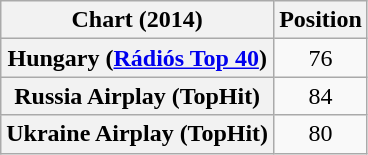<table class="wikitable sortable plainrowheaders" style="text-align:center;">
<tr>
<th scope="col">Chart (2014)</th>
<th scope="col">Position</th>
</tr>
<tr>
<th scope="row">Hungary (<a href='#'>Rádiós Top 40</a>)</th>
<td style="text-align:center;">76</td>
</tr>
<tr>
<th scope="row">Russia Airplay (TopHit)</th>
<td style="text-align:center;">84</td>
</tr>
<tr>
<th scope="row">Ukraine Airplay (TopHit)</th>
<td style="text-align:center;">80</td>
</tr>
</table>
